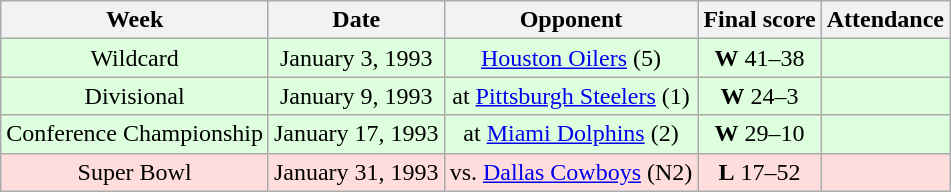<table class="wikitable">
<tr>
<th>Week</th>
<th>Date</th>
<th>Opponent</th>
<th>Final score</th>
<th>Attendance</th>
</tr>
<tr align="center" bgcolor="#ddffdd">
<td>Wildcard</td>
<td>January 3, 1993</td>
<td><a href='#'>Houston Oilers</a> (5)</td>
<td><strong>W</strong> 41–38 </td>
<td></td>
</tr>
<tr align="center" bgcolor="#ddffdd">
<td>Divisional</td>
<td>January 9, 1993</td>
<td>at <a href='#'>Pittsburgh Steelers</a> (1)</td>
<td><strong>W</strong> 24–3</td>
<td></td>
</tr>
<tr align="center" bgcolor="#ddffdd">
<td>Conference Championship</td>
<td>January 17, 1993</td>
<td>at <a href='#'>Miami Dolphins</a> (2)</td>
<td><strong>W</strong> 29–10</td>
<td></td>
</tr>
<tr align="center" bgcolor="#ffdddd">
<td>Super Bowl</td>
<td>January 31, 1993</td>
<td>vs. <a href='#'>Dallas Cowboys</a> (N2)</td>
<td><strong>L</strong> 17–52</td>
<td></td>
</tr>
</table>
